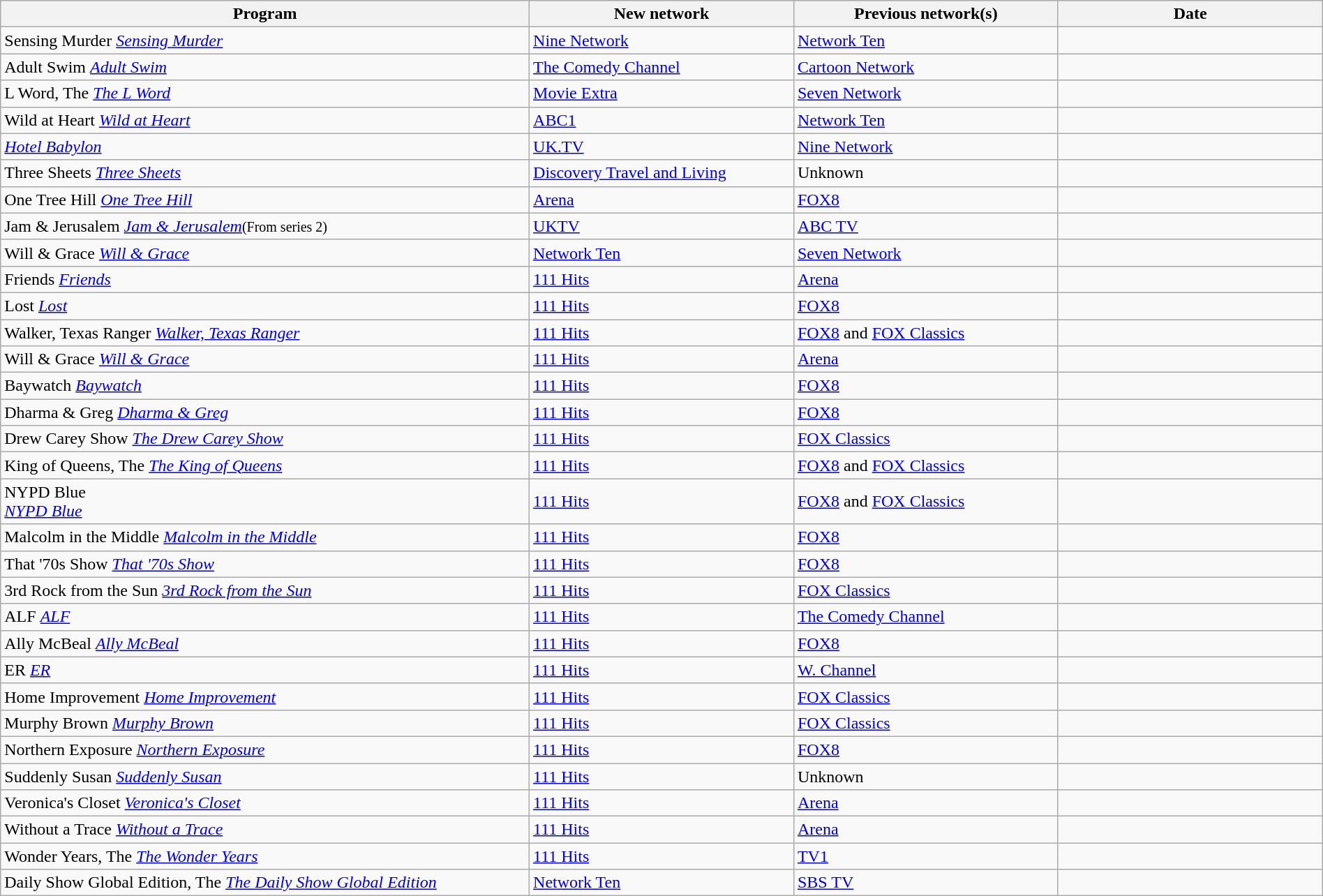<table class="wikitable sortable" width="100%">
<tr bgcolor="#efefef">
<th width=40%>Program</th>
<th width=20%>New network</th>
<th width=20%>Previous network(s)</th>
<th width=20%>Date</th>
</tr>
<tr>
<td><span>Sensing Murder</span>  <em><a href='#'>Sensing Murder</a></em></td>
<td><a href='#'>Nine Network</a></td>
<td><a href='#'>Network Ten</a></td>
<td></td>
</tr>
<tr>
<td><span>Adult Swim</span>  <em><a href='#'>Adult Swim</a></em></td>
<td><a href='#'>The Comedy Channel</a></td>
<td><a href='#'>Cartoon Network</a></td>
<td></td>
</tr>
<tr>
<td><span>L Word, The</span>  <em><a href='#'>The L Word</a></em></td>
<td><a href='#'>Movie Extra</a></td>
<td><a href='#'>Seven Network</a></td>
<td></td>
</tr>
<tr>
<td><span>Wild at Heart</span>  <em><a href='#'>Wild at Heart</a></em>  </td>
<td><a href='#'>ABC1</a></td>
<td><a href='#'>Network Ten</a></td>
<td></td>
</tr>
<tr>
<td> <em><a href='#'>Hotel Babylon</a></em></td>
<td><a href='#'>UK.TV</a></td>
<td><a href='#'>Nine Network</a></td>
<td></td>
</tr>
<tr>
<td><span>Three Sheets</span>  <em><a href='#'>Three Sheets</a></em></td>
<td><a href='#'>Discovery Travel and Living</a></td>
<td>Unknown</td>
<td></td>
</tr>
<tr>
<td><span>One Tree Hill</span>  <em><a href='#'>One Tree Hill</a></em></td>
<td><a href='#'>Arena</a></td>
<td><a href='#'>FOX8</a></td>
<td></td>
</tr>
<tr>
<td><span>Jam & Jerusalem</span>  <em><a href='#'>Jam & Jerusalem</a></em><small>(From series 2)</small></td>
<td><a href='#'>UKTV</a></td>
<td><a href='#'>ABC TV</a></td>
<td></td>
</tr>
<tr>
<td><span>Will & Grace</span>  <em><a href='#'>Will & Grace</a></em></td>
<td><a href='#'>Network Ten</a></td>
<td><a href='#'>Seven Network</a></td>
<td></td>
</tr>
<tr>
<td><span>Friends</span>  <em><a href='#'>Friends</a></em></td>
<td><a href='#'>111 Hits</a></td>
<td><a href='#'>Arena</a></td>
<td></td>
</tr>
<tr>
<td><span>Lost</span>  <em><a href='#'>Lost</a></em></td>
<td><a href='#'>111 Hits</a></td>
<td><a href='#'>FOX8</a></td>
<td></td>
</tr>
<tr>
<td><span>Walker, Texas Ranger</span>  <em><a href='#'>Walker, Texas Ranger</a></em></td>
<td><a href='#'>111 Hits</a></td>
<td><a href='#'>FOX8</a> and <a href='#'>FOX Classics</a></td>
<td></td>
</tr>
<tr>
<td><span>Will & Grace</span>  <em><a href='#'>Will & Grace</a></em></td>
<td><a href='#'>111 Hits</a></td>
<td><a href='#'>Arena</a></td>
<td></td>
</tr>
<tr>
<td><span>Baywatch</span>  <em><a href='#'>Baywatch</a></em></td>
<td><a href='#'>111 Hits</a></td>
<td><a href='#'>FOX8</a></td>
<td></td>
</tr>
<tr>
<td><span>Dharma & Greg</span>  <em><a href='#'>Dharma & Greg</a></em></td>
<td><a href='#'>111 Hits</a></td>
<td><a href='#'>FOX8</a></td>
<td></td>
</tr>
<tr>
<td><span>Drew Carey Show </span>  <em><a href='#'>The Drew Carey Show</a></em></td>
<td><a href='#'>111 Hits</a></td>
<td><a href='#'>FOX Classics</a></td>
<td></td>
</tr>
<tr>
<td><span>King of Queens, The</span>  <em><a href='#'>The King of Queens</a></em></td>
<td><a href='#'>111 Hits</a></td>
<td><a href='#'>FOX8</a> and <a href='#'>FOX Classics</a></td>
<td></td>
</tr>
<tr>
<td><span>NYPD Blue</span><br> <em><a href='#'>NYPD Blue</a></em></td>
<td><a href='#'>111 Hits</a></td>
<td><a href='#'>FOX8</a> and <a href='#'>FOX Classics</a></td>
<td></td>
</tr>
<tr>
<td><span>Malcolm in the Middle</span>  <em><a href='#'>Malcolm in the Middle</a></em></td>
<td><a href='#'>111 Hits</a></td>
<td><a href='#'>FOX8</a></td>
<td></td>
</tr>
<tr>
<td><span>That '70s Show</span>  <em><a href='#'>That '70s Show</a></em></td>
<td><a href='#'>111 Hits</a></td>
<td><a href='#'>FOX8</a></td>
<td></td>
</tr>
<tr>
<td><span>3rd Rock from the Sun</span>  <em><a href='#'>3rd Rock from the Sun</a></em></td>
<td><a href='#'>111 Hits</a></td>
<td><a href='#'>FOX Classics</a></td>
<td></td>
</tr>
<tr>
<td><span>ALF</span>  <em><a href='#'>ALF</a></em></td>
<td><a href='#'>111 Hits</a></td>
<td><a href='#'>The Comedy Channel</a></td>
<td></td>
</tr>
<tr>
<td><span>Ally McBeal</span>  <em><a href='#'>Ally McBeal</a></em></td>
<td><a href='#'>111 Hits</a></td>
<td><a href='#'>FOX8</a></td>
<td></td>
</tr>
<tr>
<td><span>ER</span>  <em><a href='#'>ER</a></em></td>
<td><a href='#'>111 Hits</a></td>
<td><a href='#'>W. Channel</a></td>
<td></td>
</tr>
<tr>
<td><span>Home Improvement</span>  <em><a href='#'>Home Improvement</a></em></td>
<td><a href='#'>111 Hits</a></td>
<td><a href='#'>FOX Classics</a></td>
<td></td>
</tr>
<tr>
<td><span>Murphy Brown</span>  <em><a href='#'>Murphy Brown</a></em></td>
<td><a href='#'>111 Hits</a></td>
<td><a href='#'>FOX Classics</a></td>
<td></td>
</tr>
<tr>
<td><span>Northern Exposure</span>  <em><a href='#'>Northern Exposure</a></em></td>
<td><a href='#'>111 Hits</a></td>
<td><a href='#'>FOX8</a></td>
<td></td>
</tr>
<tr>
<td><span>Suddenly Susan</span>  <em><a href='#'>Suddenly Susan</a></em></td>
<td><a href='#'>111 Hits</a></td>
<td>Unknown</td>
<td></td>
</tr>
<tr>
<td><span>Veronica's Closet</span>  <em><a href='#'>Veronica's Closet</a></em></td>
<td><a href='#'>111 Hits</a></td>
<td><a href='#'>Arena</a></td>
<td></td>
</tr>
<tr>
<td><span>Without a Trace</span>  <em><a href='#'>Without a Trace</a></em></td>
<td><a href='#'>111 Hits</a></td>
<td><a href='#'>Arena</a></td>
<td></td>
</tr>
<tr>
<td><span>Wonder Years, The</span>  <em><a href='#'>The Wonder Years</a></em></td>
<td><a href='#'>111 Hits</a></td>
<td><a href='#'>TV1</a></td>
<td></td>
</tr>
<tr>
<td><span>Daily Show Global Edition, The</span>  <em><a href='#'>The Daily Show Global Edition</a></em></td>
<td><a href='#'>Network Ten</a></td>
<td><a href='#'>SBS TV</a></td>
<td></td>
</tr>
</table>
